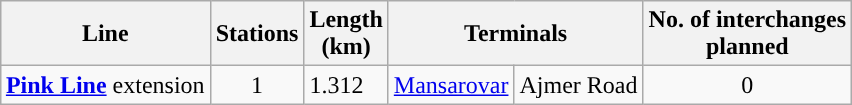<table class="wikitable" style="margin:auto;">
<tr>
<th>Line</th>
<th>Stations</th>
<th>Length<br>(km)</th>
<th colspan="2">Terminals</th>
<th>No. of interchanges <br>planned</th>
</tr>
<tr>
<td style="background:#"><a href='#'><span><strong>Pink Line</strong></span></a> extension</td>
<td style="text-align:center;">1</td>
<td>1.312</td>
<td><a href='#'>Mansarovar</a></td>
<td>Ajmer Road</td>
<td style="text-align:center;">0</td>
</tr>
</table>
